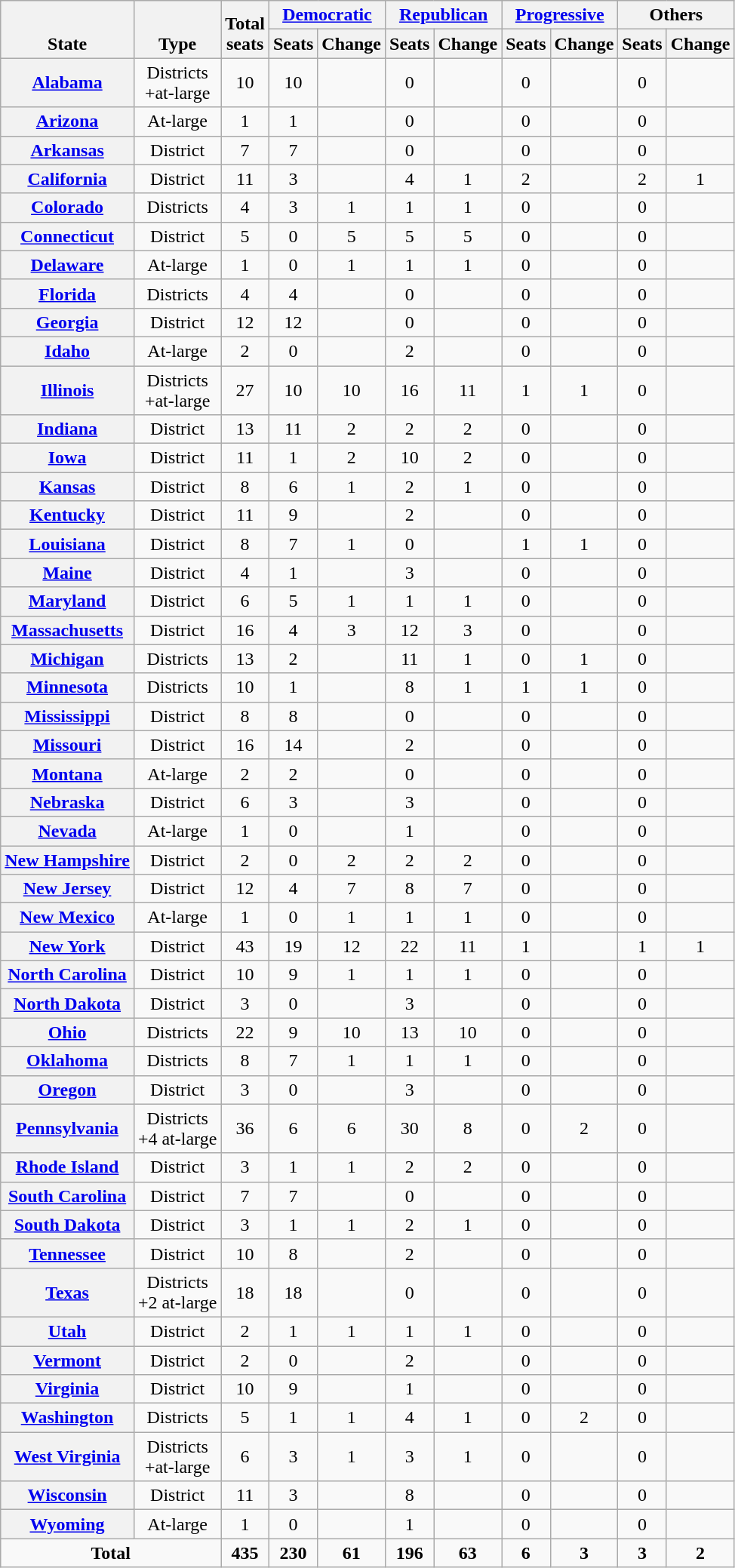<table class=wikitable style="text-align:center">
<tr valign=bottom>
<th rowspan=2>State</th>
<th rowspan=2>Type</th>
<th rowspan=2>Total<br>seats</th>
<th colspan=2 ><a href='#'>Democratic</a></th>
<th colspan=2 ><a href='#'>Republican</a></th>
<th colspan=2 ><a href='#'>Progressive</a></th>
<th colspan=2>Others</th>
</tr>
<tr>
<th>Seats</th>
<th>Change</th>
<th>Seats</th>
<th>Change</th>
<th>Seats</th>
<th>Change</th>
<th>Seats</th>
<th>Change</th>
</tr>
<tr>
<th><a href='#'>Alabama</a></th>
<td>Districts<br>+at-large</td>
<td>10</td>
<td>10</td>
<td></td>
<td>0</td>
<td></td>
<td>0</td>
<td></td>
<td>0</td>
<td></td>
</tr>
<tr>
<th><a href='#'>Arizona</a></th>
<td>At-large</td>
<td>1</td>
<td>1</td>
<td></td>
<td>0</td>
<td></td>
<td>0</td>
<td></td>
<td>0</td>
<td></td>
</tr>
<tr>
<th><a href='#'>Arkansas</a></th>
<td>District</td>
<td>7</td>
<td>7</td>
<td></td>
<td>0</td>
<td></td>
<td>0</td>
<td></td>
<td>0</td>
<td></td>
</tr>
<tr>
<th><a href='#'>California</a></th>
<td>District</td>
<td>11</td>
<td>3</td>
<td></td>
<td>4</td>
<td> 1</td>
<td>2</td>
<td></td>
<td>2</td>
<td> 1</td>
</tr>
<tr>
<th><a href='#'>Colorado</a></th>
<td>Districts</td>
<td>4</td>
<td>3</td>
<td> 1</td>
<td>1</td>
<td> 1</td>
<td>0</td>
<td></td>
<td>0</td>
<td></td>
</tr>
<tr>
<th><a href='#'>Connecticut</a></th>
<td>District</td>
<td>5</td>
<td>0</td>
<td> 5</td>
<td>5</td>
<td> 5</td>
<td>0</td>
<td></td>
<td>0</td>
<td></td>
</tr>
<tr>
<th><a href='#'>Delaware</a></th>
<td>At-large</td>
<td>1</td>
<td>0</td>
<td> 1</td>
<td>1</td>
<td> 1</td>
<td>0</td>
<td></td>
<td>0</td>
<td></td>
</tr>
<tr>
<th><a href='#'>Florida</a></th>
<td>Districts</td>
<td>4</td>
<td>4</td>
<td></td>
<td>0</td>
<td></td>
<td>0</td>
<td></td>
<td>0</td>
<td></td>
</tr>
<tr>
<th><a href='#'>Georgia</a></th>
<td>District</td>
<td>12</td>
<td>12</td>
<td></td>
<td>0</td>
<td></td>
<td>0</td>
<td></td>
<td>0</td>
<td></td>
</tr>
<tr>
<th><a href='#'>Idaho</a></th>
<td>At-large</td>
<td>2</td>
<td>0</td>
<td></td>
<td>2</td>
<td></td>
<td>0</td>
<td></td>
<td>0</td>
<td></td>
</tr>
<tr>
<th><a href='#'>Illinois</a></th>
<td>Districts<br>+at-large</td>
<td>27</td>
<td>10</td>
<td> 10</td>
<td>16</td>
<td> 11</td>
<td>1</td>
<td> 1</td>
<td>0</td>
<td></td>
</tr>
<tr>
<th><a href='#'>Indiana</a></th>
<td>District</td>
<td>13</td>
<td>11</td>
<td> 2</td>
<td>2</td>
<td> 2</td>
<td>0</td>
<td></td>
<td>0</td>
<td></td>
</tr>
<tr>
<th><a href='#'>Iowa</a></th>
<td>District</td>
<td>11</td>
<td>1</td>
<td> 2</td>
<td>10</td>
<td> 2</td>
<td>0</td>
<td></td>
<td>0</td>
<td></td>
</tr>
<tr>
<th><a href='#'>Kansas</a></th>
<td>District</td>
<td>8</td>
<td>6</td>
<td> 1</td>
<td>2</td>
<td> 1</td>
<td>0</td>
<td></td>
<td>0</td>
<td></td>
</tr>
<tr>
<th><a href='#'>Kentucky</a></th>
<td>District</td>
<td>11</td>
<td>9</td>
<td></td>
<td>2</td>
<td></td>
<td>0</td>
<td></td>
<td>0</td>
<td></td>
</tr>
<tr>
<th><a href='#'>Louisiana</a></th>
<td>District</td>
<td>8</td>
<td>7</td>
<td> 1</td>
<td>0</td>
<td></td>
<td>1</td>
<td> 1</td>
<td>0</td>
<td></td>
</tr>
<tr>
<th><a href='#'>Maine</a></th>
<td>District</td>
<td>4</td>
<td>1</td>
<td></td>
<td>3</td>
<td></td>
<td>0</td>
<td></td>
<td>0</td>
<td></td>
</tr>
<tr>
<th><a href='#'>Maryland</a></th>
<td>District</td>
<td>6</td>
<td>5</td>
<td> 1</td>
<td>1</td>
<td> 1</td>
<td>0</td>
<td></td>
<td>0</td>
<td></td>
</tr>
<tr>
<th><a href='#'>Massachusetts</a></th>
<td>District</td>
<td>16</td>
<td>4</td>
<td> 3</td>
<td>12</td>
<td> 3</td>
<td>0</td>
<td></td>
<td>0</td>
<td></td>
</tr>
<tr>
<th><a href='#'>Michigan</a></th>
<td>Districts</td>
<td>13</td>
<td>2</td>
<td></td>
<td>11</td>
<td> 1</td>
<td>0</td>
<td> 1</td>
<td>0</td>
<td></td>
</tr>
<tr>
<th><a href='#'>Minnesota</a></th>
<td>Districts</td>
<td>10</td>
<td>1</td>
<td></td>
<td>8</td>
<td> 1</td>
<td>1</td>
<td> 1</td>
<td>0</td>
<td></td>
</tr>
<tr>
<th><a href='#'>Mississippi</a></th>
<td>District</td>
<td>8</td>
<td>8</td>
<td></td>
<td>0</td>
<td></td>
<td>0</td>
<td></td>
<td>0</td>
<td></td>
</tr>
<tr>
<th><a href='#'>Missouri</a></th>
<td>District</td>
<td>16</td>
<td>14</td>
<td></td>
<td>2</td>
<td></td>
<td>0</td>
<td></td>
<td>0</td>
<td></td>
</tr>
<tr>
<th><a href='#'>Montana</a></th>
<td>At-large</td>
<td>2</td>
<td>2</td>
<td></td>
<td>0</td>
<td></td>
<td>0</td>
<td></td>
<td>0</td>
<td></td>
</tr>
<tr>
<th><a href='#'>Nebraska</a></th>
<td>District</td>
<td>6</td>
<td>3</td>
<td></td>
<td>3</td>
<td></td>
<td>0</td>
<td></td>
<td>0</td>
<td></td>
</tr>
<tr>
<th><a href='#'>Nevada</a></th>
<td>At-large</td>
<td>1</td>
<td>0</td>
<td></td>
<td>1</td>
<td></td>
<td>0</td>
<td></td>
<td>0</td>
<td></td>
</tr>
<tr>
<th><a href='#'>New Hampshire</a></th>
<td>District</td>
<td>2</td>
<td>0</td>
<td> 2</td>
<td>2</td>
<td> 2</td>
<td>0</td>
<td></td>
<td>0</td>
<td></td>
</tr>
<tr>
<th><a href='#'>New Jersey</a></th>
<td>District</td>
<td>12</td>
<td>4</td>
<td> 7</td>
<td>8</td>
<td> 7</td>
<td>0</td>
<td></td>
<td>0</td>
<td></td>
</tr>
<tr>
<th><a href='#'>New Mexico</a></th>
<td>At-large</td>
<td>1</td>
<td>0</td>
<td> 1</td>
<td>1</td>
<td> 1</td>
<td>0</td>
<td></td>
<td>0</td>
<td></td>
</tr>
<tr>
<th><a href='#'>New York</a></th>
<td>District</td>
<td>43</td>
<td>19</td>
<td> 12</td>
<td>22</td>
<td> 11</td>
<td>1</td>
<td></td>
<td>1</td>
<td> 1</td>
</tr>
<tr>
<th><a href='#'>North Carolina</a></th>
<td>District</td>
<td>10</td>
<td>9</td>
<td> 1</td>
<td>1</td>
<td> 1</td>
<td>0</td>
<td></td>
<td>0</td>
<td></td>
</tr>
<tr>
<th><a href='#'>North Dakota</a></th>
<td>District</td>
<td>3</td>
<td>0</td>
<td></td>
<td>3</td>
<td></td>
<td>0</td>
<td></td>
<td>0</td>
<td></td>
</tr>
<tr>
<th><a href='#'>Ohio</a></th>
<td>Districts</td>
<td>22</td>
<td>9</td>
<td> 10</td>
<td>13</td>
<td> 10</td>
<td>0</td>
<td></td>
<td>0</td>
<td></td>
</tr>
<tr>
<th><a href='#'>Oklahoma</a></th>
<td>Districts</td>
<td>8</td>
<td>7</td>
<td> 1</td>
<td>1</td>
<td> 1</td>
<td>0</td>
<td></td>
<td>0</td>
<td></td>
</tr>
<tr>
<th><a href='#'>Oregon</a></th>
<td>District</td>
<td>3</td>
<td>0</td>
<td></td>
<td>3</td>
<td></td>
<td>0</td>
<td></td>
<td>0</td>
<td></td>
</tr>
<tr>
<th><a href='#'>Pennsylvania</a></th>
<td>Districts<br>+4 at-large</td>
<td>36</td>
<td>6</td>
<td> 6</td>
<td>30</td>
<td> 8</td>
<td>0</td>
<td> 2</td>
<td>0</td>
<td></td>
</tr>
<tr>
<th><a href='#'>Rhode Island</a></th>
<td>District</td>
<td>3</td>
<td>1</td>
<td> 1</td>
<td>2</td>
<td> 2</td>
<td>0</td>
<td></td>
<td>0</td>
<td></td>
</tr>
<tr>
<th><a href='#'>South Carolina</a></th>
<td>District</td>
<td>7</td>
<td>7</td>
<td></td>
<td>0</td>
<td></td>
<td>0</td>
<td></td>
<td>0</td>
<td></td>
</tr>
<tr>
<th><a href='#'>South Dakota</a></th>
<td>District</td>
<td>3</td>
<td>1</td>
<td> 1</td>
<td>2</td>
<td> 1</td>
<td>0</td>
<td></td>
<td>0</td>
<td></td>
</tr>
<tr>
<th><a href='#'>Tennessee</a></th>
<td>District</td>
<td>10</td>
<td>8</td>
<td></td>
<td>2</td>
<td></td>
<td>0</td>
<td></td>
<td>0</td>
<td></td>
</tr>
<tr>
<th><a href='#'>Texas</a></th>
<td>Districts<br>+2 at-large</td>
<td>18</td>
<td>18</td>
<td></td>
<td>0</td>
<td></td>
<td>0</td>
<td></td>
<td>0</td>
<td></td>
</tr>
<tr>
<th><a href='#'>Utah</a></th>
<td>District</td>
<td>2</td>
<td>1</td>
<td> 1</td>
<td>1</td>
<td> 1</td>
<td>0</td>
<td></td>
<td>0</td>
<td></td>
</tr>
<tr>
<th><a href='#'>Vermont</a></th>
<td>District</td>
<td>2</td>
<td>0</td>
<td></td>
<td>2</td>
<td></td>
<td>0</td>
<td></td>
<td>0</td>
<td></td>
</tr>
<tr>
<th><a href='#'>Virginia</a></th>
<td>District</td>
<td>10</td>
<td>9</td>
<td></td>
<td>1</td>
<td></td>
<td>0</td>
<td></td>
<td>0</td>
<td></td>
</tr>
<tr>
<th><a href='#'>Washington</a></th>
<td>Districts</td>
<td>5</td>
<td>1</td>
<td> 1</td>
<td>4</td>
<td> 1</td>
<td>0</td>
<td> 2</td>
<td>0</td>
<td></td>
</tr>
<tr>
<th><a href='#'>West Virginia</a></th>
<td>Districts<br>+at-large</td>
<td>6</td>
<td>3</td>
<td> 1</td>
<td>3</td>
<td> 1</td>
<td>0</td>
<td></td>
<td>0</td>
<td></td>
</tr>
<tr>
<th><a href='#'>Wisconsin</a></th>
<td>District</td>
<td>11</td>
<td>3</td>
<td></td>
<td>8</td>
<td></td>
<td>0</td>
<td></td>
<td>0</td>
<td></td>
</tr>
<tr>
<th><a href='#'>Wyoming</a></th>
<td>At-large</td>
<td>1</td>
<td>0</td>
<td></td>
<td>1</td>
<td></td>
<td>0</td>
<td></td>
<td>0</td>
<td></td>
</tr>
<tr>
<td align=center colspan=2><strong>Total</strong></td>
<td><strong>435</strong></td>
<td><strong>230</strong><br></td>
<td> <strong>61</strong></td>
<td><strong>196</strong><br></td>
<td> <strong>63</strong></td>
<td><strong>6</strong><br></td>
<td> <strong>3</strong></td>
<td><strong>3</strong><br></td>
<td> <strong>2</strong></td>
</tr>
</table>
